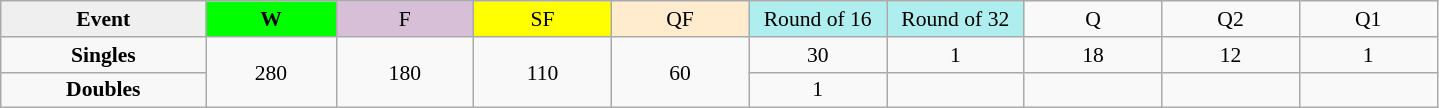<table class=wikitable style=font-size:90%;text-align:center>
<tr>
<td style="width:130px; background:#efefef;"><strong>Event</strong></td>
<td style="width:80px; background:lime;"><strong>W</strong></td>
<td style="width:85px; background:thistle;">F</td>
<td style="width:85px; background:#ffff00;">SF</td>
<td style="width:85px; background:#ffebcd;">QF</td>
<td style="width:85px; background:#afeeee;">Round of 16</td>
<td style="width:85px; background:#afeeee;">Round of 32</td>
<td style="width:85px;">Q</td>
<td style="width:85px;">Q2</td>
<td style="width:85px;">Q1</td>
</tr>
<tr>
<th style="background:#f8f8f8;">Singles</th>
<td rowspan=2>280</td>
<td rowspan=2>180</td>
<td rowspan=2>110</td>
<td rowspan=2>60</td>
<td>30</td>
<td>1</td>
<td>18</td>
<td>12</td>
<td>1</td>
</tr>
<tr>
<th style="background:#f8f8f8;">Doubles</th>
<td>1</td>
<td></td>
<td></td>
<td></td>
<td></td>
</tr>
</table>
